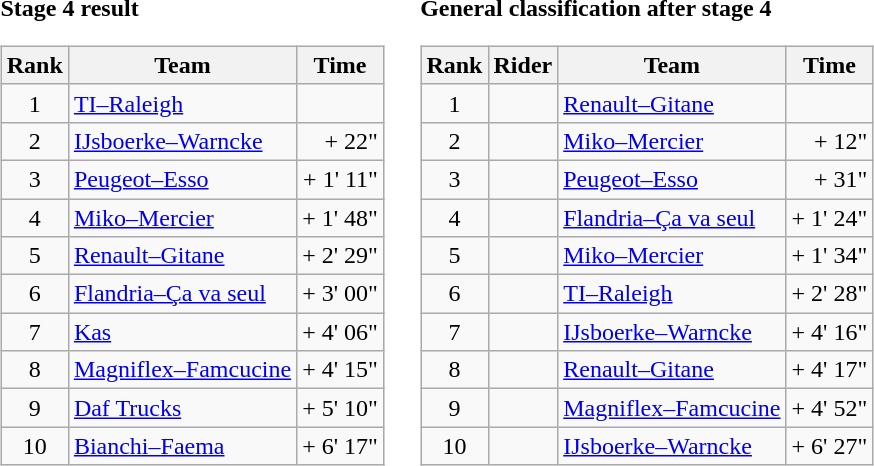<table>
<tr>
<td><strong>Stage 4 result</strong><br><table class="wikitable">
<tr>
<th scope="col">Rank</th>
<th scope="col">Team</th>
<th scope="col">Time</th>
</tr>
<tr>
<td style="text-align:center;">1</td>
<td><a href='#'>TI–Raleigh</a></td>
<td style="text-align:right;"></td>
</tr>
<tr>
<td style="text-align:center;">2</td>
<td><a href='#'>IJsboerke–Warncke</a></td>
<td style="text-align:right;">+ 22"</td>
</tr>
<tr>
<td style="text-align:center;">3</td>
<td><a href='#'>Peugeot–Esso</a></td>
<td style="text-align:right;">+ 1' 11"</td>
</tr>
<tr>
<td style="text-align:center;">4</td>
<td><a href='#'>Miko–Mercier</a></td>
<td style="text-align:right;">+ 1' 48"</td>
</tr>
<tr>
<td style="text-align:center;">5</td>
<td><a href='#'>Renault–Gitane</a></td>
<td style="text-align:right;">+ 2' 29"</td>
</tr>
<tr>
<td style="text-align:center;">6</td>
<td><a href='#'>Flandria–Ça va seul</a></td>
<td style="text-align:right;">+ 3' 00"</td>
</tr>
<tr>
<td style="text-align:center;">7</td>
<td><a href='#'>Kas</a></td>
<td style="text-align:right;">+ 4' 06"</td>
</tr>
<tr>
<td style="text-align:center;">8</td>
<td><a href='#'>Magniflex–Famcucine</a></td>
<td style="text-align:right;">+ 4' 15"</td>
</tr>
<tr>
<td style="text-align:center;">9</td>
<td><a href='#'>Daf Trucks</a></td>
<td style="text-align:right;">+ 5' 10"</td>
</tr>
<tr>
<td style="text-align:center;">10</td>
<td><a href='#'>Bianchi–Faema</a></td>
<td style="text-align:right;">+ 6' 17"</td>
</tr>
</table>
</td>
<td></td>
<td><strong>General classification after stage 4</strong><br><table class="wikitable">
<tr>
<th scope="col">Rank</th>
<th scope="col">Rider</th>
<th scope="col">Team</th>
<th scope="col">Time</th>
</tr>
<tr>
<td style="text-align:center;">1</td>
<td> </td>
<td><a href='#'>Renault–Gitane</a></td>
<td style="text-align:right;"></td>
</tr>
<tr>
<td style="text-align:center;">2</td>
<td></td>
<td><a href='#'>Miko–Mercier</a></td>
<td style="text-align:right;">+ 12"</td>
</tr>
<tr>
<td style="text-align:center;">3</td>
<td></td>
<td><a href='#'>Peugeot–Esso</a></td>
<td style="text-align:right;">+ 31"</td>
</tr>
<tr>
<td style="text-align:center;">4</td>
<td></td>
<td><a href='#'>Flandria–Ça va seul</a></td>
<td style="text-align:right;">+ 1' 24"</td>
</tr>
<tr>
<td style="text-align:center;">5</td>
<td></td>
<td><a href='#'>Miko–Mercier</a></td>
<td style="text-align:right;">+ 1' 34"</td>
</tr>
<tr>
<td style="text-align:center;">6</td>
<td></td>
<td><a href='#'>TI–Raleigh</a></td>
<td style="text-align:right;">+ 2' 28"</td>
</tr>
<tr>
<td style="text-align:center;">7</td>
<td></td>
<td><a href='#'>IJsboerke–Warncke</a></td>
<td style="text-align:right;">+ 4' 16"</td>
</tr>
<tr>
<td style="text-align:center;">8</td>
<td></td>
<td><a href='#'>Renault–Gitane</a></td>
<td style="text-align:right;">+ 4' 17"</td>
</tr>
<tr>
<td style="text-align:center;">9</td>
<td></td>
<td><a href='#'>Magniflex–Famcucine</a></td>
<td style="text-align:right;">+ 4' 52"</td>
</tr>
<tr>
<td style="text-align:center;">10</td>
<td></td>
<td><a href='#'>IJsboerke–Warncke</a></td>
<td style="text-align:right;">+ 6' 27"</td>
</tr>
</table>
</td>
</tr>
</table>
